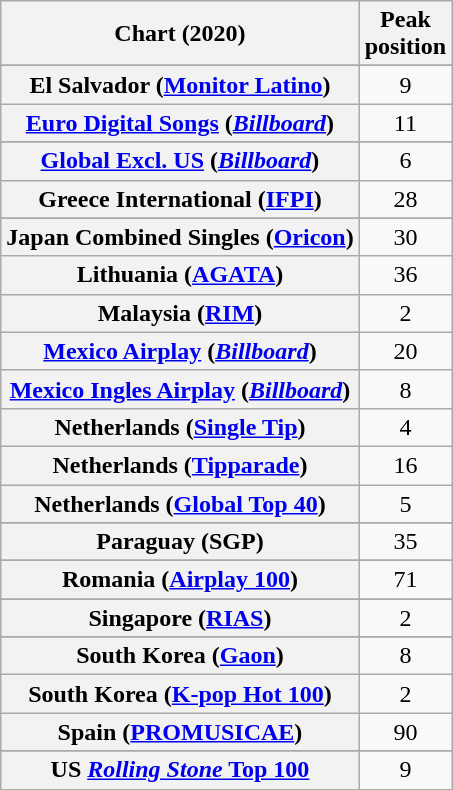<table class="wikitable sortable plainrowheaders" style="text-align:center">
<tr>
<th scope="col">Chart (2020)</th>
<th scope="col">Peak<br>position</th>
</tr>
<tr>
</tr>
<tr>
</tr>
<tr>
</tr>
<tr>
</tr>
<tr>
</tr>
<tr>
</tr>
<tr>
</tr>
<tr>
<th scope="row">El Salvador (<a href='#'>Monitor Latino</a>)</th>
<td>9</td>
</tr>
<tr>
<th scope="row"><a href='#'>Euro Digital Songs</a> (<em><a href='#'>Billboard</a></em>)</th>
<td>11</td>
</tr>
<tr>
</tr>
<tr>
</tr>
<tr>
</tr>
<tr>
<th scope="row"><a href='#'>Global Excl. US</a> (<em><a href='#'>Billboard</a></em>)</th>
<td>6</td>
</tr>
<tr>
<th scope="row">Greece International (<a href='#'>IFPI</a>)</th>
<td>28</td>
</tr>
<tr>
</tr>
<tr>
</tr>
<tr>
</tr>
<tr>
</tr>
<tr>
<th scope="row">Japan Combined Singles (<a href='#'>Oricon</a>)</th>
<td>30</td>
</tr>
<tr>
<th scope="row">Lithuania (<a href='#'>AGATA</a>)</th>
<td>36</td>
</tr>
<tr>
<th scope="row">Malaysia (<a href='#'>RIM</a>)</th>
<td>2</td>
</tr>
<tr>
<th scope="row"><a href='#'>Mexico Airplay</a> (<em><a href='#'>Billboard</a></em>)</th>
<td>20</td>
</tr>
<tr>
<th scope="row"><a href='#'>Mexico Ingles Airplay</a> (<em><a href='#'>Billboard</a></em>)</th>
<td>8</td>
</tr>
<tr>
<th scope="row">Netherlands (<a href='#'>Single Tip</a>)</th>
<td>4</td>
</tr>
<tr>
<th scope="row">Netherlands (<a href='#'>Tipparade</a>)</th>
<td>16</td>
</tr>
<tr>
<th scope="row">Netherlands (<a href='#'>Global Top 40</a>)</th>
<td>5</td>
</tr>
<tr>
</tr>
<tr>
<th scope="row">Paraguay (SGP)</th>
<td>35</td>
</tr>
<tr>
</tr>
<tr>
<th scope="row">Romania (<a href='#'>Airplay 100</a>)</th>
<td>71</td>
</tr>
<tr>
</tr>
<tr>
<th scope="row">Singapore (<a href='#'>RIAS</a>)</th>
<td>2</td>
</tr>
<tr>
</tr>
<tr>
<th scope="row">South Korea (<a href='#'>Gaon</a>)</th>
<td>8</td>
</tr>
<tr>
<th scope="row">South Korea (<a href='#'>K-pop Hot 100</a>)</th>
<td>2</td>
</tr>
<tr>
<th scope="row">Spain (<a href='#'>PROMUSICAE</a>)</th>
<td>90</td>
</tr>
<tr>
</tr>
<tr>
</tr>
<tr>
</tr>
<tr>
</tr>
<tr>
</tr>
<tr>
<th scope="row">US <a href='#'><em>Rolling Stone</em> Top 100</a></th>
<td>9</td>
</tr>
</table>
